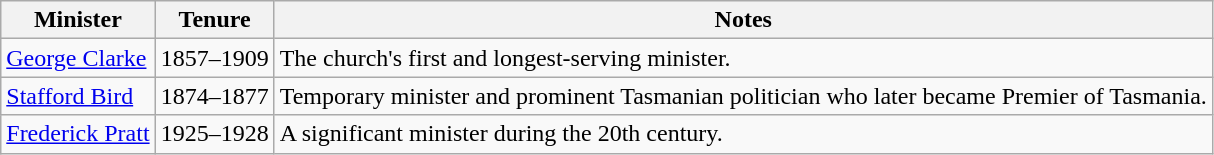<table class="wikitable">
<tr>
<th>Minister</th>
<th>Tenure</th>
<th>Notes</th>
</tr>
<tr>
<td><a href='#'>George Clarke</a></td>
<td>1857–1909</td>
<td>The church's first and longest-serving minister.</td>
</tr>
<tr>
<td><a href='#'>Stafford Bird</a></td>
<td>1874–1877</td>
<td>Temporary minister and prominent Tasmanian politician who later became Premier of Tasmania.</td>
</tr>
<tr>
<td><a href='#'>Frederick Pratt</a></td>
<td>1925–1928</td>
<td>A significant minister during the 20th century.</td>
</tr>
</table>
